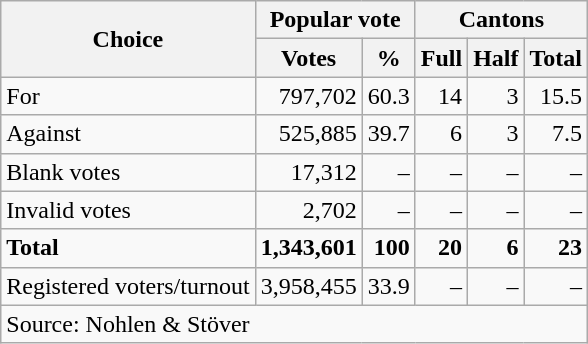<table class=wikitable style=text-align:right>
<tr>
<th rowspan=2>Choice</th>
<th colspan=2>Popular vote</th>
<th colspan=3>Cantons</th>
</tr>
<tr>
<th>Votes</th>
<th>%</th>
<th>Full</th>
<th>Half</th>
<th>Total</th>
</tr>
<tr>
<td align=left>For</td>
<td>797,702</td>
<td>60.3</td>
<td>14</td>
<td>3</td>
<td>15.5</td>
</tr>
<tr>
<td align=left>Against</td>
<td>525,885</td>
<td>39.7</td>
<td>6</td>
<td>3</td>
<td>7.5</td>
</tr>
<tr>
<td align=left>Blank votes</td>
<td>17,312</td>
<td>–</td>
<td>–</td>
<td>–</td>
<td>–</td>
</tr>
<tr>
<td align=left>Invalid votes</td>
<td>2,702</td>
<td>–</td>
<td>–</td>
<td>–</td>
<td>–</td>
</tr>
<tr>
<td align=left><strong>Total</strong></td>
<td><strong>1,343,601</strong></td>
<td><strong>100</strong></td>
<td><strong>20</strong></td>
<td><strong>6</strong></td>
<td><strong>23</strong></td>
</tr>
<tr>
<td align=left>Registered voters/turnout</td>
<td>3,958,455</td>
<td>33.9</td>
<td>–</td>
<td>–</td>
<td>–</td>
</tr>
<tr>
<td align=left colspan=11>Source: Nohlen & Stöver</td>
</tr>
</table>
